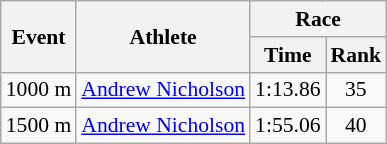<table class="wikitable" border="1" style="font-size:90%">
<tr>
<th rowspan=2>Event</th>
<th rowspan=2>Athlete</th>
<th colspan=2>Race</th>
</tr>
<tr>
<th>Time</th>
<th>Rank</th>
</tr>
<tr>
<td>1000 m</td>
<td><a href='#'>Andrew Nicholson</a></td>
<td align=center>1:13.86</td>
<td align=center>35</td>
</tr>
<tr>
<td>1500 m</td>
<td><a href='#'>Andrew Nicholson</a></td>
<td align=center>1:55.06</td>
<td align=center>40</td>
</tr>
</table>
